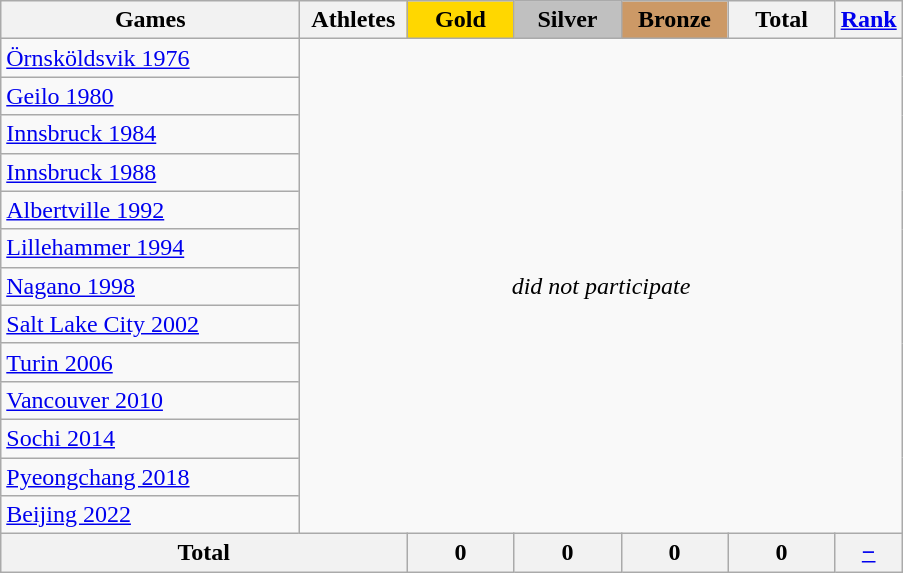<table class="wikitable" style="text-align:center; font-size:100%">
<tr>
<th style="width:12em;">Games</th>
<th style="width:4em;">Athletes</th>
<th style="width:4em; background:gold;">Gold</th>
<th style="width:4em; background:silver;">Silver</th>
<th style="width:4em; background:#cc9966;">Bronze</th>
<th style="width:4em;">Total</th>
<th style="width:2em;"><a href='#'>Rank</a></th>
</tr>
<tr>
<td align=left> <a href='#'>Örnsköldsvik 1976</a></td>
<td colspan=6 rowspan=13><em>did not participate</em></td>
</tr>
<tr>
<td align=left> <a href='#'>Geilo 1980</a></td>
</tr>
<tr>
<td align=left> <a href='#'>Innsbruck 1984</a></td>
</tr>
<tr>
<td align=left> <a href='#'>Innsbruck 1988</a></td>
</tr>
<tr>
<td align=left> <a href='#'>Albertville 1992</a></td>
</tr>
<tr>
<td align=left> <a href='#'>Lillehammer 1994</a></td>
</tr>
<tr>
<td align=left> <a href='#'>Nagano 1998</a></td>
</tr>
<tr>
<td align=left> <a href='#'>Salt Lake City 2002</a></td>
</tr>
<tr>
<td align=left> <a href='#'>Turin 2006</a></td>
</tr>
<tr>
<td align=left> <a href='#'>Vancouver 2010</a></td>
</tr>
<tr>
<td align=left> <a href='#'>Sochi 2014</a></td>
</tr>
<tr>
<td align=left> <a href='#'>Pyeongchang 2018</a></td>
</tr>
<tr>
<td align=left> <a href='#'>Beijing 2022</a></td>
</tr>
<tr>
<th colspan=2>Total</th>
<th>0</th>
<th>0</th>
<th>0</th>
<th>0</th>
<th><a href='#'>−</a></th>
</tr>
</table>
